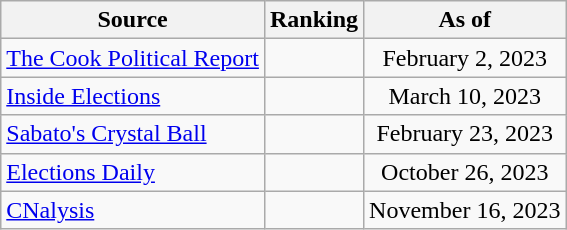<table class="wikitable" style="text-align:center">
<tr>
<th>Source</th>
<th>Ranking</th>
<th>As of</th>
</tr>
<tr>
<td align=left><a href='#'>The Cook Political Report</a></td>
<td></td>
<td>February 2, 2023</td>
</tr>
<tr>
<td align=left><a href='#'>Inside Elections</a></td>
<td></td>
<td>March 10, 2023</td>
</tr>
<tr>
<td align=left><a href='#'>Sabato's Crystal Ball</a></td>
<td></td>
<td>February 23, 2023</td>
</tr>
<tr>
<td align=left><a href='#'>Elections Daily</a></td>
<td></td>
<td>October 26, 2023</td>
</tr>
<tr>
<td align=left><a href='#'>CNalysis</a></td>
<td></td>
<td>November 16, 2023</td>
</tr>
</table>
